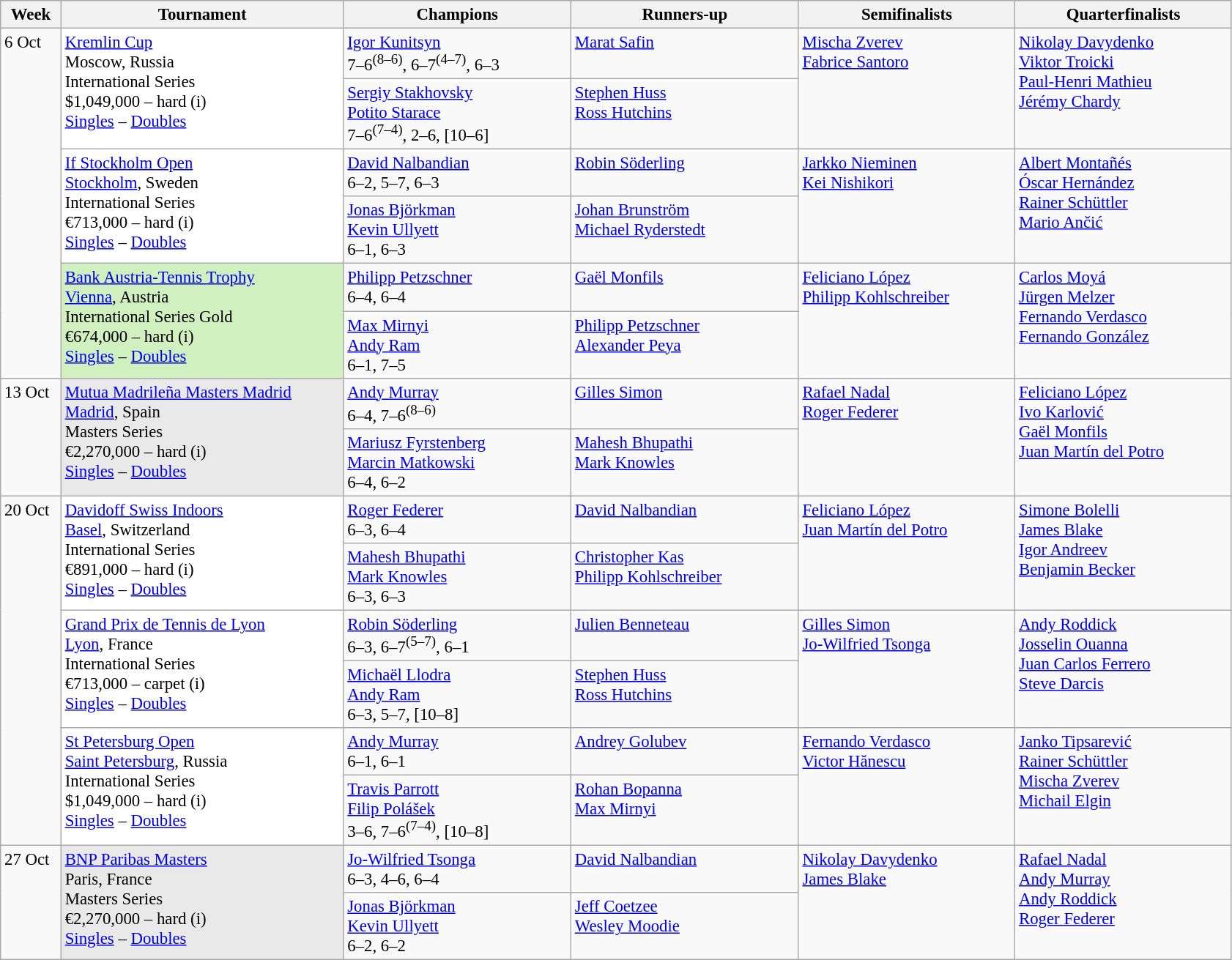<table class=wikitable style=font-size:95%>
<tr>
<th style="width:48px;">Week</th>
<th style="width:250px;">Tournament</th>
<th style="width:200px;">Champions</th>
<th style="width:200px;">Runners-up</th>
<th style="width:190px;">Semifinalists</th>
<th style="width:190px;">Quarterfinalists</th>
</tr>
<tr valign=top>
<td rowspan=6>6 Oct</td>
<td style="background:#FFF;" rowspan=2><a href='#'>Kremlin Cup</a><br> Moscow, Russia<br>International Series<br>$1,049,000 – hard (i) <br><a href='#'>Singles</a> – <a href='#'>Doubles</a></td>
<td> <a href='#'>Igor Kunitsyn</a><br>7–6<sup>(8–6)</sup>, 6–7<sup>(4–7)</sup>, 6–3</td>
<td> <a href='#'>Marat Safin</a></td>
<td rowspan=2> <a href='#'>Mischa Zverev</a> <br>  <a href='#'>Fabrice Santoro</a></td>
<td rowspan=2> <a href='#'>Nikolay Davydenko</a><br> <a href='#'>Viktor Troicki</a><br> <a href='#'>Paul-Henri Mathieu</a><br> <a href='#'>Jérémy Chardy</a></td>
</tr>
<tr valign=top>
<td> <a href='#'>Sergiy Stakhovsky</a> <br>  <a href='#'>Potito Starace</a><br>7–6<sup>(7–4)</sup>, 2–6, [10–6]</td>
<td> <a href='#'>Stephen Huss</a> <br>  <a href='#'>Ross Hutchins</a></td>
</tr>
<tr valign=top>
<td style="background:#FFF;" rowspan=2><a href='#'>If Stockholm Open</a><br> <a href='#'>Stockholm</a>, Sweden<br>International Series<br>€713,000 – hard (i) <br><a href='#'>Singles</a> – <a href='#'>Doubles</a></td>
<td> <a href='#'>David Nalbandian</a><br>6–2, 5–7, 6–3</td>
<td> <a href='#'>Robin Söderling</a></td>
<td rowspan=2> <a href='#'>Jarkko Nieminen</a> <br>  <a href='#'>Kei Nishikori</a></td>
<td rowspan=2> <a href='#'>Albert Montañés</a><br> <a href='#'>Óscar Hernández</a><br> <a href='#'>Rainer Schüttler</a><br> <a href='#'>Mario Ančić</a></td>
</tr>
<tr valign=top>
<td> <a href='#'>Jonas Björkman</a> <br>  <a href='#'>Kevin Ullyett</a> <br> 6–1, 6–3</td>
<td> <a href='#'>Johan Brunström</a> <br>  <a href='#'>Michael Ryderstedt</a></td>
</tr>
<tr valign=top>
<td style="background:#d0f0c0;" rowspan=2><a href='#'>Bank Austria-Tennis Trophy</a><br> <a href='#'>Vienna</a>, Austria<br>International Series Gold<br>€674,000 – hard (i) <br><a href='#'>Singles</a> – <a href='#'>Doubles</a></td>
<td> <a href='#'>Philipp Petzschner</a> <br> 6–4, 6–4</td>
<td> <a href='#'>Gaël Monfils</a></td>
<td rowspan=2> <a href='#'>Feliciano López</a> <br>  <a href='#'>Philipp Kohlschreiber</a></td>
<td rowspan=2> <a href='#'>Carlos Moyá</a><br> <a href='#'>Jürgen Melzer</a><br> <a href='#'>Fernando Verdasco</a><br> <a href='#'>Fernando González</a></td>
</tr>
<tr valign=top>
<td> <a href='#'>Max Mirnyi</a> <br>  <a href='#'>Andy Ram</a><br>6–1, 7–5</td>
<td> <a href='#'>Philipp Petzschner</a> <br>  <a href='#'>Alexander Peya</a></td>
</tr>
<tr valign=top>
<td rowspan=2>13 Oct</td>
<td style="background:#E9E9E9;" rowspan=2><a href='#'>Mutua Madrileña Masters Madrid</a><br> <a href='#'>Madrid</a>, Spain<br>Masters Series<br>€2,270,000 – hard (i) <br><a href='#'>Singles</a> – <a href='#'>Doubles</a></td>
<td> <a href='#'>Andy Murray</a> <br>6–4, 7–6<sup>(8–6)</sup></td>
<td> <a href='#'>Gilles Simon</a></td>
<td rowspan=2> <a href='#'>Rafael Nadal</a> <br>  <a href='#'>Roger Federer</a></td>
<td rowspan=2> <a href='#'>Feliciano López</a> <br>  <a href='#'>Ivo Karlović</a> <br>  <a href='#'>Gaël Monfils</a> <br>  <a href='#'>Juan Martín del Potro</a></td>
</tr>
<tr valign=top>
<td> <a href='#'>Mariusz Fyrstenberg</a> <br>  <a href='#'>Marcin Matkowski</a><br>6–4, 6–2</td>
<td> <a href='#'>Mahesh Bhupathi</a> <br>  <a href='#'>Mark Knowles</a></td>
</tr>
<tr valign=top>
<td rowspan=6>20 Oct</td>
<td style="background:#FFF;" rowspan=2><a href='#'>Davidoff Swiss Indoors</a><br> <a href='#'>Basel</a>, Switzerland<br>International Series<br>€891,000 – hard (i) <br><a href='#'>Singles</a> – <a href='#'>Doubles</a></td>
<td> <a href='#'>Roger Federer</a><br>6–3, 6–4</td>
<td> <a href='#'>David Nalbandian</a></td>
<td rowspan=2> <a href='#'>Feliciano López</a><br> <a href='#'>Juan Martín del Potro</a></td>
<td rowspan=2> <a href='#'>Simone Bolelli</a> <br>  <a href='#'>James Blake</a><br>  <a href='#'>Igor Andreev</a> <br>  <a href='#'>Benjamin Becker</a></td>
</tr>
<tr valign=top>
<td> <a href='#'>Mahesh Bhupathi</a> <br>  <a href='#'>Mark Knowles</a><br>6–3, 6–3</td>
<td> <a href='#'>Christopher Kas</a> <br>  <a href='#'>Philipp Kohlschreiber</a></td>
</tr>
<tr valign=top>
<td style="background:#FFF;" rowspan=2><a href='#'>Grand Prix de Tennis de Lyon</a><br> <a href='#'>Lyon</a>, France<br>International Series<br>€713,000 – carpet (i) <br><a href='#'>Singles</a> – <a href='#'>Doubles</a></td>
<td> <a href='#'>Robin Söderling</a><br>6–3, 6–7<sup>(5–7)</sup>, 6–1</td>
<td> <a href='#'>Julien Benneteau</a></td>
<td rowspan=2> <a href='#'>Gilles Simon</a><br> <a href='#'>Jo-Wilfried Tsonga</a></td>
<td rowspan=2> <a href='#'>Andy Roddick</a><br>  <a href='#'>Josselin Ouanna</a> <br>  <a href='#'>Juan Carlos Ferrero</a> <br>  <a href='#'>Steve Darcis</a></td>
</tr>
<tr valign=top>
<td> <a href='#'>Michaël Llodra</a> <br>  <a href='#'>Andy Ram</a> <br>6–3, 5–7, [10–8]</td>
<td> <a href='#'>Stephen Huss</a> <br>  <a href='#'>Ross Hutchins</a></td>
</tr>
<tr valign=top>
<td style="background:#FFF;" rowspan=2><a href='#'>St Petersburg Open</a><br> <a href='#'>Saint Petersburg</a>, Russia<br>International Series<br>$1,049,000 – hard (i) <br><a href='#'>Singles</a> – <a href='#'>Doubles</a></td>
<td> <a href='#'>Andy Murray</a><br>6–1, 6–1</td>
<td> <a href='#'>Andrey Golubev</a></td>
<td rowspan=2> <a href='#'>Fernando Verdasco</a><br> <a href='#'>Victor Hănescu</a></td>
<td rowspan=2> <a href='#'>Janko Tipsarević</a> <br>  <a href='#'>Rainer Schüttler</a> <br>  <a href='#'>Mischa Zverev</a> <br>  <a href='#'>Michail Elgin</a></td>
</tr>
<tr valign=top>
<td> <a href='#'>Travis Parrott</a> <br>  <a href='#'>Filip Polášek</a><br>3–6, 7–6<sup>(7–4)</sup>, [10–8]</td>
<td> <a href='#'>Rohan Bopanna</a> <br>  <a href='#'>Max Mirnyi</a></td>
</tr>
<tr valign=top>
<td rowspan=2>27 Oct</td>
<td style="background:#E9E9E9;" rowspan=2><a href='#'>BNP Paribas Masters</a><br> Paris, France<br>Masters Series<br>€2,270,000 – hard (i) <br> <a href='#'>Singles</a> – <a href='#'>Doubles</a></td>
<td> <a href='#'>Jo-Wilfried Tsonga</a><br>6–3, 4–6, 6–4</td>
<td> <a href='#'>David Nalbandian</a></td>
<td rowspan=2> <a href='#'>Nikolay Davydenko</a><br> <a href='#'>James Blake</a></td>
<td rowspan=2> <a href='#'>Rafael Nadal</a> <br> <a href='#'>Andy Murray</a> <br> <a href='#'>Andy Roddick</a> <br> <a href='#'>Roger Federer</a></td>
</tr>
<tr valign=top>
<td> <a href='#'>Jonas Björkman</a> <br>  <a href='#'>Kevin Ullyett</a> <br>6–2, 6–2</td>
<td> <a href='#'>Jeff Coetzee</a> <br>  <a href='#'>Wesley Moodie</a></td>
</tr>
</table>
